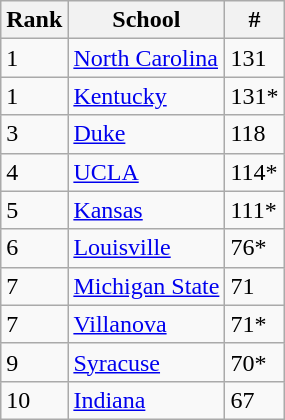<table class="wikitable">
<tr>
<th>Rank</th>
<th>School</th>
<th>#</th>
</tr>
<tr>
<td>1</td>
<td><a href='#'>North Carolina</a></td>
<td>131</td>
</tr>
<tr>
<td>1</td>
<td><a href='#'>Kentucky</a></td>
<td>131*</td>
</tr>
<tr>
<td>3</td>
<td><a href='#'>Duke</a></td>
<td>118</td>
</tr>
<tr>
<td>4</td>
<td><a href='#'>UCLA</a></td>
<td>114*</td>
</tr>
<tr>
<td>5</td>
<td><a href='#'>Kansas</a></td>
<td>111*</td>
</tr>
<tr>
<td>6</td>
<td><a href='#'>Louisville</a></td>
<td>76*</td>
</tr>
<tr>
<td>7</td>
<td><a href='#'>Michigan State</a></td>
<td>71</td>
</tr>
<tr>
<td>7</td>
<td><a href='#'>Villanova</a></td>
<td>71*</td>
</tr>
<tr>
<td>9</td>
<td><a href='#'>Syracuse</a></td>
<td>70*</td>
</tr>
<tr>
<td>10</td>
<td><a href='#'>Indiana</a></td>
<td>67</td>
</tr>
</table>
